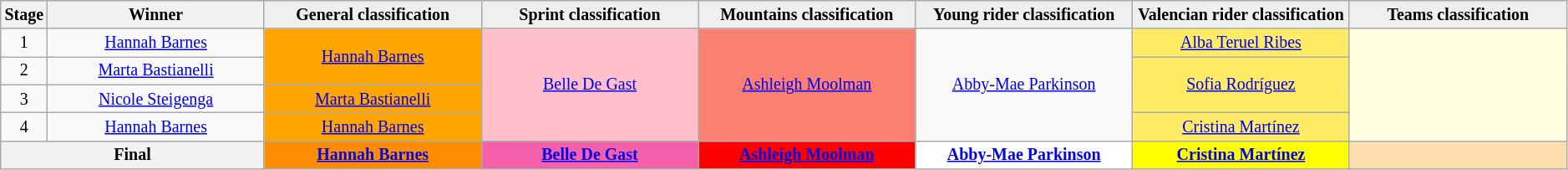<table class="wikitable" style="text-align: center; font-size:smaller;">
<tr style="background:#efefef;">
<th style="width:2%;">Stage</th>
<th style="width:14%;">Winner</th>
<th style="background:#efefef; width:14%;">General classification<br></th>
<th style="background:#efefef; width:14%;">Sprint classification<br></th>
<th style="background:#efefef; width:14%;">Mountains classification<br></th>
<th style="background:#efefef; width:14%;">Young rider classification<br></th>
<th style="background:#efefef; width:14%;">Valencian rider classification<br></th>
<th style="background:#efefef; width:14%;">Teams classification</th>
</tr>
<tr>
<td>1</td>
<td><a href='#'>Hannah Barnes</a></td>
<td style="background:orange;" rowspan=2><a href='#'>Hannah Barnes</a></td>
<td style="background:pink;" rowspan=4><a href='#'>Belle De Gast</a></td>
<td style="background:salmon;" rowspan=4><a href='#'>Ashleigh Moolman</a></td>
<td style="background:offwhite;" rowspan=4><a href='#'>Abby-Mae Parkinson</a></td>
<td style="background:#FFEB64;"><a href='#'>Alba Teruel Ribes</a></td>
<td style="background:lightyellow;" rowspan=4></td>
</tr>
<tr>
<td>2</td>
<td><a href='#'>Marta Bastianelli</a></td>
<td style="background:#FFEB64;" rowspan=2><a href='#'>Sofia Rodríguez</a></td>
</tr>
<tr>
<td>3</td>
<td><a href='#'>Nicole Steigenga</a></td>
<td style="background:orange;"><a href='#'>Marta Bastianelli</a></td>
</tr>
<tr>
<td>4</td>
<td><a href='#'>Hannah Barnes</a></td>
<td style="background:orange;"><a href='#'>Hannah Barnes</a></td>
<td style="background:#FFEB64;"><a href='#'>Cristina Martínez</a></td>
</tr>
<tr>
<th colspan=2>Final</th>
<th style="background:darkorange"><a href='#'>Hannah Barnes</a></th>
<th style="background:#F660AB;"><a href='#'>Belle De Gast</a></th>
<th style="background:red"><a href='#'>Ashleigh Moolman</a></th>
<th style="background:white"><a href='#'>Abby-Mae Parkinson</a></th>
<th style="background:yellow;"><a href='#'>Cristina Martínez</a></th>
<th style="background:navajowhite;"></th>
</tr>
</table>
